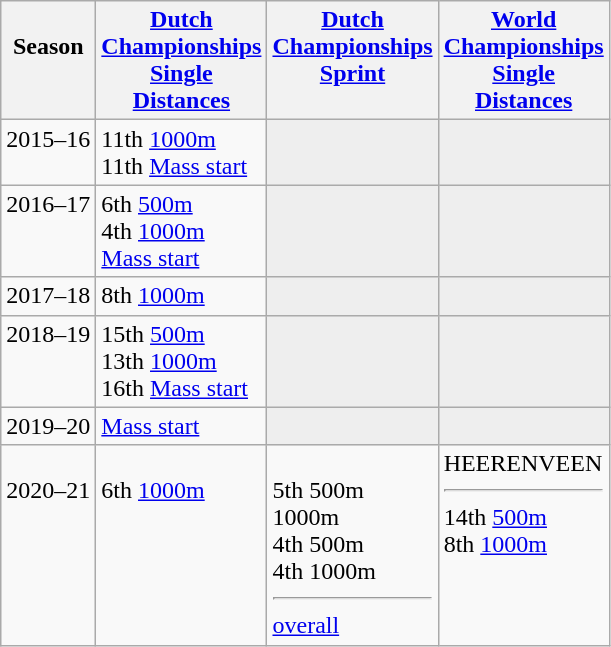<table class="wikitable">
<tr style="vertical-align: top;">
<th><br> Season</th>
<th><a href='#'>Dutch <br> Championships <br> Single <br> Distances</a></th>
<th><a href='#'>Dutch <br> Championships <br> Sprint</a></th>
<th><a href='#'>World <br> Championships <br> Single <br> Distances</a></th>
</tr>
<tr style="vertical-align: top;">
<td>2015–16</td>
<td>11th <a href='#'>1000m</a> <br> 11th <a href='#'>Mass start</a></td>
<td bgcolor=#EEEEEE></td>
<td bgcolor=#EEEEEE></td>
</tr>
<tr style="vertical-align: top;">
<td>2016–17</td>
<td>6th <a href='#'>500m</a> <br> 4th <a href='#'>1000m</a> <br>  <a href='#'>Mass start</a></td>
<td bgcolor=#EEEEEE></td>
<td bgcolor=#EEEEEE></td>
</tr>
<tr style="vertical-align: top;">
<td>2017–18</td>
<td>8th <a href='#'>1000m</a></td>
<td bgcolor=#EEEEEE></td>
<td bgcolor=#EEEEEE></td>
</tr>
<tr style="vertical-align: top;">
<td>2018–19</td>
<td>15th <a href='#'>500m</a> <br> 13th <a href='#'>1000m</a> <br> 16th <a href='#'>Mass start</a></td>
<td bgcolor=#EEEEEE></td>
<td bgcolor=#EEEEEE></td>
</tr>
<tr style="vertical-align: top;">
<td>2019–20</td>
<td> <a href='#'>Mass start</a></td>
<td bgcolor=#EEEEEE></td>
<td bgcolor=#EEEEEE></td>
</tr>
<tr style="vertical-align: top;">
<td><br> 2020–21</td>
<td><br> 6th <a href='#'>1000m</a></td>
<td><br> 5th 500m <br>  1000m <br> 4th 500m <br> 4th 1000m <hr>  <a href='#'>overall</a></td>
<td {{Center>HEERENVEEN <hr>14th <a href='#'>500m</a> <br> 8th <a href='#'>1000m</a></td>
</tr>
</table>
